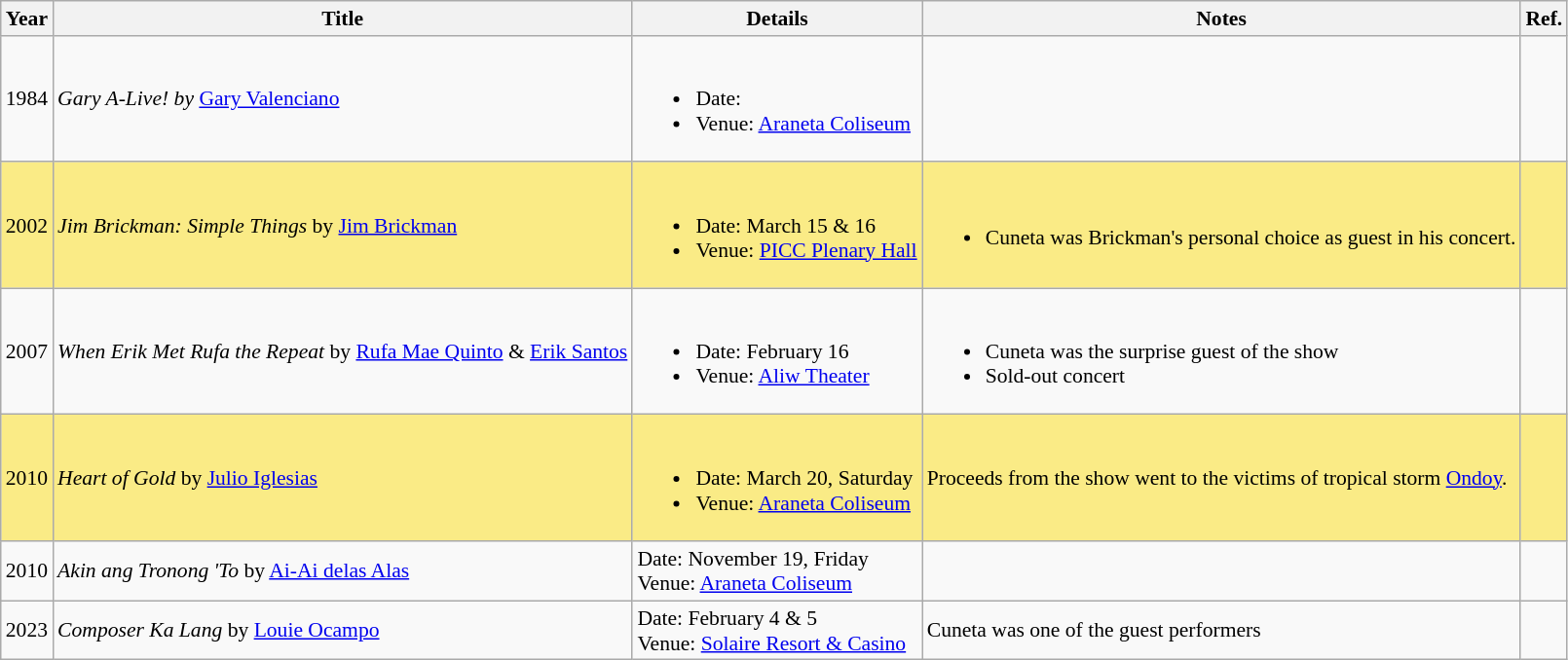<table class="wikitable sortable" style="font-size:90%;">
<tr>
<th>Year</th>
<th>Title</th>
<th>Details</th>
<th>Notes</th>
<th>Ref.</th>
</tr>
<tr>
<td>1984</td>
<td><em>Gary A-Live! by</em> <a href='#'>Gary Valenciano</a></td>
<td><br><ul><li>Date:</li><li>Venue: <a href='#'>Araneta Coliseum</a></li></ul></td>
<td></td>
<td></td>
</tr>
<tr style="background:#FAEB86" scope="row">
<td>2002</td>
<td><em>Jim Brickman: Simple Things</em> by <a href='#'>Jim Brickman</a></td>
<td><br><ul><li>Date: March 15 & 16</li><li>Venue: <a href='#'>PICC Plenary Hall</a></li></ul></td>
<td><br><ul><li>Cuneta was Brickman's personal choice as guest in his concert.</li></ul></td>
<td></td>
</tr>
<tr>
<td>2007</td>
<td><em>When Erik Met Rufa the Repeat</em> by <a href='#'>Rufa Mae Quinto</a> & <a href='#'>Erik Santos</a></td>
<td><br><ul><li>Date: February 16</li><li>Venue: <a href='#'>Aliw Theater</a></li></ul></td>
<td><br><ul><li>Cuneta was the surprise guest of the show</li><li>Sold-out concert</li></ul></td>
<td></td>
</tr>
<tr style="background:#FAEB86" scope="row">
<td>2010</td>
<td><em>Heart of Gold</em> by <a href='#'>Julio Iglesias</a></td>
<td><br><ul><li>Date: March 20, Saturday</li><li>Venue: <a href='#'>Araneta Coliseum</a></li></ul></td>
<td>Proceeds from the show went to the victims of tropical storm <a href='#'>Ondoy</a>.</td>
<td></td>
</tr>
<tr>
<td>2010</td>
<td><em>Akin ang Tronong 'To</em> by <a href='#'>Ai-Ai delas Alas</a></td>
<td>Date: November 19, Friday<br>Venue: <a href='#'>Araneta Coliseum</a></td>
<td></td>
<td></td>
</tr>
<tr>
<td>2023</td>
<td><em>Composer Ka Lang</em> by <a href='#'>Louie Ocampo</a></td>
<td>Date: February 4 & 5<br>Venue: <a href='#'>Solaire Resort & Casino</a></td>
<td>Cuneta was one of the guest performers</td>
<td></td>
</tr>
</table>
